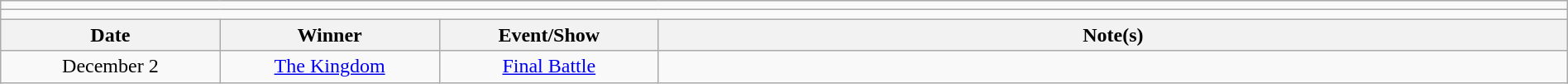<table class="wikitable" style="text-align:center; width:100%;">
<tr>
<td colspan="5"></td>
</tr>
<tr>
<td colspan="5"><strong></strong></td>
</tr>
<tr>
<th width=14%>Date</th>
<th width=14%>Winner</th>
<th width=14%>Event/Show</th>
<th width=58%>Note(s)</th>
</tr>
<tr>
<td>December 2</td>
<td><a href='#'>The Kingdom</a><br></td>
<td><a href='#'>Final Battle</a></td>
<td align="left"></td>
</tr>
</table>
